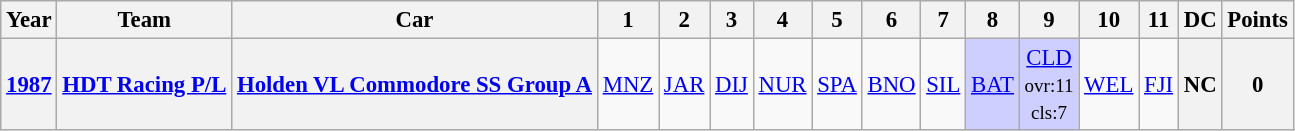<table class="wikitable" style="text-align:center; font-size:95%">
<tr>
<th>Year</th>
<th>Team</th>
<th>Car</th>
<th>1</th>
<th>2</th>
<th>3</th>
<th>4</th>
<th>5</th>
<th>6</th>
<th>7</th>
<th>8</th>
<th>9</th>
<th>10</th>
<th>11</th>
<th>DC</th>
<th>Points</th>
</tr>
<tr>
<th><a href='#'>1987</a></th>
<th> <a href='#'>HDT Racing P/L</a></th>
<th><a href='#'>Holden VL Commodore SS Group A</a></th>
<td><a href='#'>MNZ</a></td>
<td><a href='#'>JAR</a></td>
<td><a href='#'>DIJ</a></td>
<td><a href='#'>NUR</a></td>
<td><a href='#'>SPA</a></td>
<td><a href='#'>BNO</a></td>
<td><a href='#'>SIL</a></td>
<td style="background:#cfcfff;"><a href='#'>BAT</a><br></td>
<td style="background:#cfcfff;"><a href='#'>CLD</a><br><small>ovr:11<br>cls:7</small></td>
<td><a href='#'>WEL</a></td>
<td><a href='#'>FJI</a></td>
<th>NC</th>
<th>0</th>
</tr>
</table>
